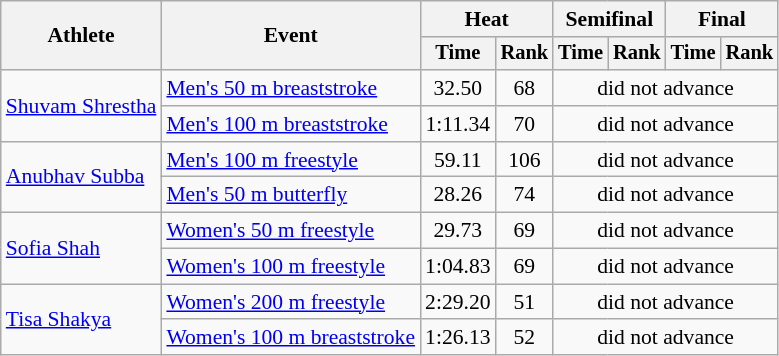<table class=wikitable style="font-size:90%">
<tr>
<th rowspan="2">Athlete</th>
<th rowspan="2">Event</th>
<th colspan="2">Heat</th>
<th colspan="2">Semifinal</th>
<th colspan="2">Final</th>
</tr>
<tr style="font-size:95%">
<th>Time</th>
<th>Rank</th>
<th>Time</th>
<th>Rank</th>
<th>Time</th>
<th>Rank</th>
</tr>
<tr align=center>
<td align=left rowspan=2><a href='#'>Shuvam Shrestha</a></td>
<td align=left><a href='#'>Men's 50 m breaststroke</a></td>
<td>32.50</td>
<td>68</td>
<td colspan=4>did not advance</td>
</tr>
<tr align=center>
<td align=left><a href='#'>Men's 100 m breaststroke</a></td>
<td>1:11.34</td>
<td>70</td>
<td colspan=4>did not advance</td>
</tr>
<tr align=center>
<td align=left rowspan=2><a href='#'>Anubhav Subba</a></td>
<td align=left><a href='#'>Men's 100 m freestyle</a></td>
<td>59.11</td>
<td>106</td>
<td colspan=4>did not advance</td>
</tr>
<tr align=center>
<td align=left><a href='#'>Men's 50 m butterfly</a></td>
<td>28.26</td>
<td>74</td>
<td colspan=4>did not advance</td>
</tr>
<tr align=center>
<td align=left rowspan=2><a href='#'>Sofia Shah</a></td>
<td align=left><a href='#'>Women's 50 m freestyle</a></td>
<td>29.73</td>
<td>69</td>
<td colspan=4>did not advance</td>
</tr>
<tr align=center>
<td align=left><a href='#'>Women's 100 m freestyle</a></td>
<td>1:04.83</td>
<td>69</td>
<td colspan=4>did not advance</td>
</tr>
<tr align=center>
<td align=left rowspan=2><a href='#'>Tisa Shakya</a></td>
<td align=left><a href='#'>Women's 200 m freestyle</a></td>
<td>2:29.20</td>
<td>51</td>
<td colspan=4>did not advance</td>
</tr>
<tr align=center>
<td align=left><a href='#'>Women's 100 m breaststroke</a></td>
<td>1:26.13</td>
<td>52</td>
<td colspan=4>did not advance</td>
</tr>
</table>
